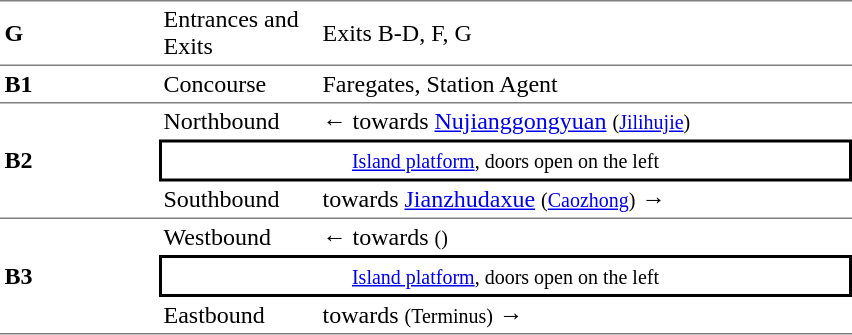<table cellspacing=0 cellpadding=3>
<tr>
<td style="border-top:solid 1px gray;border-bottom:solid 1px gray;" width=100><strong>G</strong></td>
<td style="border-top:solid 1px gray;border-bottom:solid 1px gray;" width=100>Entrances and Exits</td>
<td style="border-top:solid 1px gray;border-bottom:solid 1px gray;" width=350>Exits B-D, F, G</td>
</tr>
<tr>
<td style="border-bottom:solid 1px gray;"><strong>B1</strong></td>
<td style="border-bottom:solid 1px gray;">Concourse</td>
<td style="border-bottom:solid 1px gray;">Faregates, Station Agent</td>
</tr>
<tr>
<td style="border-bottom:solid 1px gray;" rowspan=3><strong>B2</strong></td>
<td>Northbound</td>
<td>←  towards <a href='#'>Nujianggongyuan</a> <small>(<a href='#'>Jilihujie</a>)</small></td>
</tr>
<tr>
<td style="border-right:solid 2px black;border-left:solid 2px black;border-top:solid 2px black;border-bottom:solid 2px black;text-align:center;" colspan=2><small><a href='#'>Island platform</a>, doors open on the left</small></td>
</tr>
<tr>
<td style="border-bottom:solid 1px gray;">Southbound</td>
<td style="border-bottom:solid 1px gray;">  towards <a href='#'>Jianzhudaxue</a> <small>(<a href='#'>Caozhong</a>)</small> →</td>
</tr>
<tr>
<td style="border-bottom:solid 1px gray;" rowspan=3><strong>B3</strong></td>
<td>Westbound</td>
<td>←  towards  <small>()</small></td>
</tr>
<tr>
<td style="border-right:solid 2px black;border-left:solid 2px black;border-top:solid 2px black;border-bottom:solid 2px black;text-align:center;" colspan=2><small><a href='#'>Island platform</a>, doors open on the left</small></td>
</tr>
<tr>
<td style="border-bottom:solid 1px gray;">Eastbound</td>
<td style="border-bottom:solid 1px gray;">  towards  <small>(Terminus)</small> →</td>
</tr>
</table>
